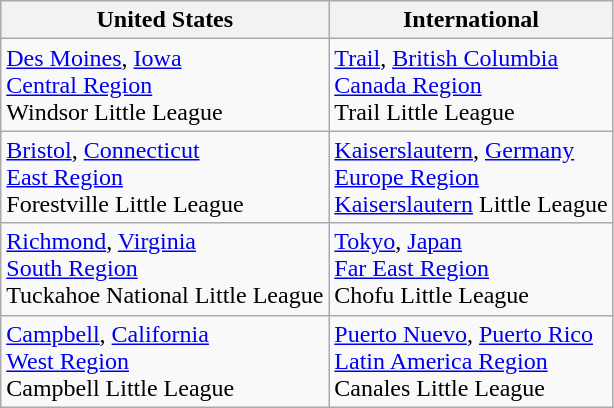<table class="wikitable">
<tr>
<th>United States</th>
<th>International</th>
</tr>
<tr>
<td> <a href='#'>Des Moines</a>, <a href='#'>Iowa</a><br><a href='#'>Central Region</a><br>Windsor Little League</td>
<td> <a href='#'>Trail</a>, <a href='#'>British Columbia</a><br> <a href='#'>Canada Region</a><br>Trail Little League</td>
</tr>
<tr>
<td> <a href='#'>Bristol</a>, <a href='#'>Connecticut</a><br><a href='#'>East Region</a><br>Forestville Little League</td>
<td> <a href='#'>Kaiserslautern</a>, <a href='#'>Germany</a><br><a href='#'>Europe Region</a><br><a href='#'>Kaiserslautern</a> Little League</td>
</tr>
<tr>
<td> <a href='#'>Richmond</a>, <a href='#'>Virginia</a><br><a href='#'>South Region</a><br>Tuckahoe National Little League</td>
<td> <a href='#'>Tokyo</a>, <a href='#'>Japan</a><br><a href='#'>Far East Region</a><br>Chofu Little League</td>
</tr>
<tr>
<td> <a href='#'>Campbell</a>, <a href='#'>California</a><br><a href='#'>West Region</a><br>Campbell Little League</td>
<td> <a href='#'>Puerto Nuevo</a>, <a href='#'>Puerto Rico</a><br><a href='#'>Latin America Region</a><br>Canales Little League</td>
</tr>
</table>
